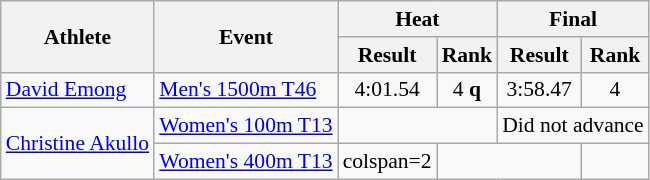<table class="wikitable" style="font-size:90%">
<tr>
<th rowspan="2">Athlete</th>
<th rowspan="2">Event</th>
<th colspan="2">Heat</th>
<th colspan="2">Final</th>
</tr>
<tr>
<th>Result</th>
<th>Rank</th>
<th>Result</th>
<th>Rank</th>
</tr>
<tr align=center>
<td align=left><a href='#'>David Emong</a></td>
<td align=left><a href='#'>Men's 1500m T46</a></td>
<td>4:01.54</td>
<td>4 <strong>q</strong></td>
<td>3:58.47</td>
<td>4</td>
</tr>
<tr align=center>
<td align=left rowspan=2><a href='#'>Christine Akullo</a></td>
<td align=left><a href='#'>Women's 100m T13</a></td>
<td colspan=2></td>
<td colspan=2>Did not advance</td>
</tr>
<tr align=center>
<td align=left><a href='#'>Women's 400m T13</a></td>
<td>colspan=2 </td>
<td colspan=2></td>
</tr>
</table>
